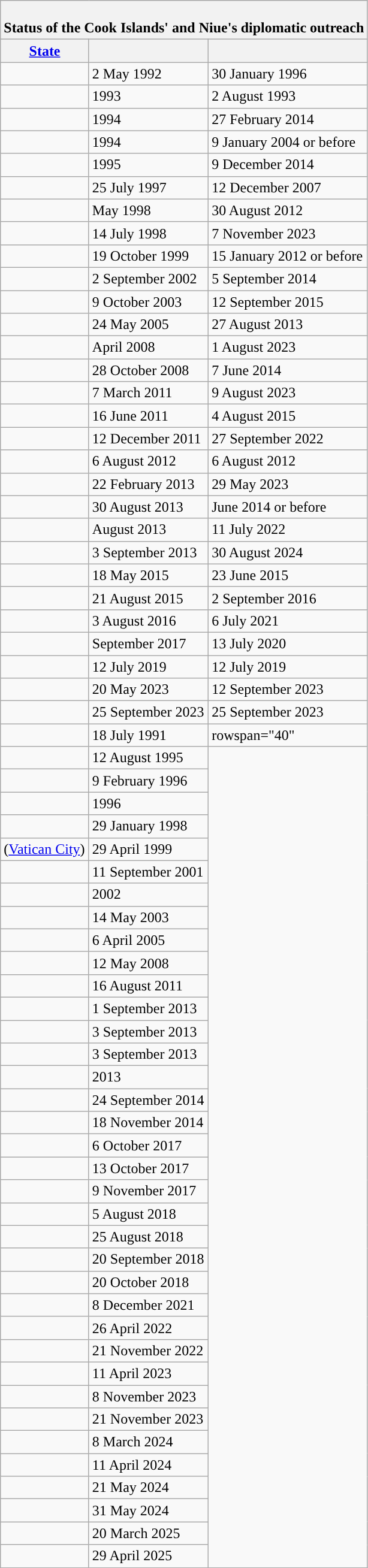<table class="wikitable">
<tr>
<th colspan="3"><br>Status of the Cook Islands' and Niue's diplomatic outreach



</th>
</tr>
<tr>
<th scope="col"><a href='#'>State</a></th>
<th scope="col"></th>
<th scope="col"></th>
</tr>
<tr>
<td></td>
<td>2 May 1992</td>
<td>30 January 1996</td>
</tr>
<tr>
<td></td>
<td>1993</td>
<td>2 August 1993</td>
</tr>
<tr>
<td></td>
<td>1994</td>
<td>27 February 2014</td>
</tr>
<tr>
<td></td>
<td>1994</td>
<td>9 January 2004 or before</td>
</tr>
<tr>
<td></td>
<td>1995</td>
<td>9 December 2014</td>
</tr>
<tr>
<td></td>
<td>25 July 1997</td>
<td>12 December 2007</td>
</tr>
<tr>
<td></td>
<td>May 1998</td>
<td>30 August 2012</td>
</tr>
<tr>
<td></td>
<td>14 July 1998</td>
<td>7 November 2023</td>
</tr>
<tr>
<td></td>
<td>19 October 1999</td>
<td>15 January 2012 or before</td>
</tr>
<tr>
<td></td>
<td>2 September 2002</td>
<td>5 September 2014</td>
</tr>
<tr>
<td></td>
<td>9 October 2003</td>
<td>12 September 2015</td>
</tr>
<tr>
<td></td>
<td>24 May 2005</td>
<td>27 August 2013</td>
</tr>
<tr>
<td></td>
<td>April 2008</td>
<td>1 August 2023</td>
</tr>
<tr>
<td></td>
<td>28 October 2008</td>
<td>7 June 2014</td>
</tr>
<tr>
<td></td>
<td>7 March 2011</td>
<td>9 August 2023</td>
</tr>
<tr>
<td></td>
<td>16 June 2011</td>
<td>4 August 2015</td>
</tr>
<tr>
<td></td>
<td>12 December 2011</td>
<td>27 September 2022</td>
</tr>
<tr>
<td></td>
<td>6 August 2012</td>
<td>6 August 2012</td>
</tr>
<tr>
<td></td>
<td>22 February 2013</td>
<td>29 May 2023</td>
</tr>
<tr>
<td></td>
<td>30 August 2013</td>
<td>June 2014 or before</td>
</tr>
<tr>
<td></td>
<td>August 2013</td>
<td>11 July 2022</td>
</tr>
<tr>
<td></td>
<td>3 September 2013</td>
<td>30 August 2024</td>
</tr>
<tr>
<td></td>
<td>18 May 2015</td>
<td>23 June 2015</td>
</tr>
<tr>
<td></td>
<td>21 August 2015</td>
<td>2 September 2016</td>
</tr>
<tr>
<td></td>
<td>3 August 2016</td>
<td>6 July 2021</td>
</tr>
<tr>
<td></td>
<td>September 2017</td>
<td>13 July 2020</td>
</tr>
<tr>
<td></td>
<td>12 July 2019</td>
<td>12 July 2019</td>
</tr>
<tr>
<td></td>
<td>20 May 2023</td>
<td>12 September 2023</td>
</tr>
<tr>
<td></td>
<td>25 September 2023</td>
<td>25 September 2023</td>
</tr>
<tr>
<td></td>
<td>18 July  1991</td>
<td>rowspan="40" </td>
</tr>
<tr>
<td></td>
<td>12 August 1995</td>
</tr>
<tr>
<td></td>
<td>9 February 1996</td>
</tr>
<tr>
<td></td>
<td>1996</td>
</tr>
<tr>
<td></td>
<td>29 January 1998</td>
</tr>
<tr>
<td> (<a href='#'>Vatican City</a>)</td>
<td>29 April 1999</td>
</tr>
<tr>
<td></td>
<td>11 September 2001</td>
</tr>
<tr>
<td></td>
<td>2002</td>
</tr>
<tr>
<td></td>
<td>14 May  2003</td>
</tr>
<tr>
<td></td>
<td>6 April 2005</td>
</tr>
<tr>
<td></td>
<td>12 May  2008</td>
</tr>
<tr>
<td></td>
<td>16 August 2011</td>
</tr>
<tr>
<td></td>
<td>1 September 2013</td>
</tr>
<tr>
<td></td>
<td>3 September 2013</td>
</tr>
<tr>
<td></td>
<td>3 September 2013</td>
</tr>
<tr>
<td></td>
<td>2013</td>
</tr>
<tr>
<td></td>
<td>24 September 2014</td>
</tr>
<tr>
<td></td>
<td>18 November 2014</td>
</tr>
<tr>
<td></td>
<td>6 October 2017</td>
</tr>
<tr>
<td></td>
<td>13 October 2017</td>
</tr>
<tr>
<td></td>
<td>9 November 2017</td>
</tr>
<tr>
<td></td>
<td>5 August 2018</td>
</tr>
<tr>
<td></td>
<td>25 August 2018</td>
</tr>
<tr>
<td></td>
<td>20 September 2018</td>
</tr>
<tr>
<td></td>
<td>20 October 2018</td>
</tr>
<tr>
<td></td>
<td>8 December 2021</td>
</tr>
<tr>
<td></td>
<td>26 April 2022</td>
</tr>
<tr>
<td></td>
<td>21 November 2022</td>
</tr>
<tr>
<td></td>
<td>11 April 2023</td>
</tr>
<tr>
<td></td>
<td>8 November 2023</td>
</tr>
<tr>
<td></td>
<td>21 November 2023</td>
</tr>
<tr>
<td></td>
<td>8 March 2024</td>
</tr>
<tr>
<td></td>
<td>11 April 2024</td>
</tr>
<tr>
<td></td>
<td>21 May 2024</td>
</tr>
<tr>
<td></td>
<td>31 May 2024</td>
</tr>
<tr>
<td></td>
<td>20 March 2025</td>
</tr>
<tr>
<td></td>
<td>29 April 2025</td>
</tr>
</table>
